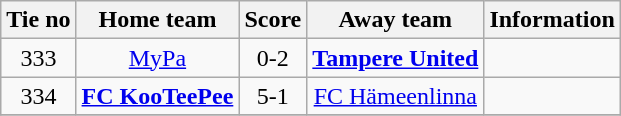<table class="wikitable" style="text-align:center">
<tr>
<th style= width="40px">Tie no</th>
<th style= width="150px">Home team</th>
<th style= width="60px">Score</th>
<th style= width="150px">Away team</th>
<th style= width="30px">Information</th>
</tr>
<tr>
<td>333</td>
<td><a href='#'>MyPa</a></td>
<td>0-2</td>
<td><strong><a href='#'>Tampere United</a></strong></td>
<td></td>
</tr>
<tr>
<td>334</td>
<td><strong><a href='#'>FC KooTeePee</a></strong></td>
<td>5-1</td>
<td><a href='#'>FC Hämeenlinna</a></td>
<td></td>
</tr>
<tr>
</tr>
</table>
